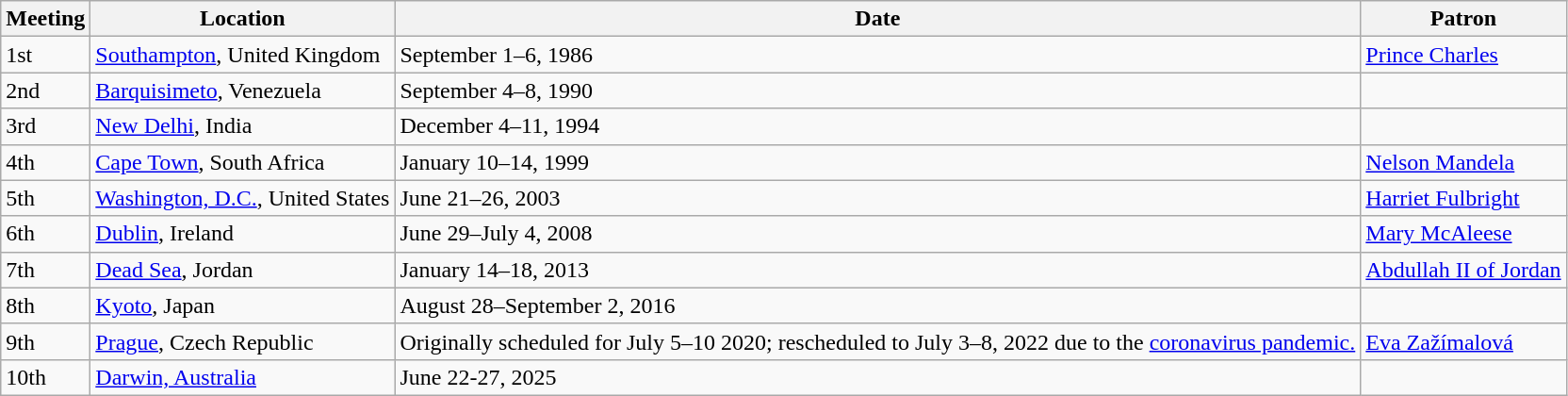<table class="wikitable">
<tr>
<th>Meeting</th>
<th>Location</th>
<th>Date</th>
<th>Patron</th>
</tr>
<tr>
<td>1st</td>
<td><a href='#'>Southampton</a>, United Kingdom</td>
<td>September 1–6, 1986</td>
<td><a href='#'>Prince Charles</a></td>
</tr>
<tr>
<td>2nd</td>
<td><a href='#'>Barquisimeto</a>, Venezuela</td>
<td>September 4–8, 1990</td>
<td></td>
</tr>
<tr>
<td>3rd</td>
<td><a href='#'>New Delhi</a>, India</td>
<td>December 4–11, 1994</td>
<td></td>
</tr>
<tr>
<td>4th</td>
<td><a href='#'>Cape Town</a>, South Africa</td>
<td>January 10–14, 1999</td>
<td><a href='#'>Nelson Mandela</a></td>
</tr>
<tr>
<td>5th</td>
<td><a href='#'>Washington, D.C.</a>, United States</td>
<td>June 21–26, 2003</td>
<td><a href='#'>Harriet Fulbright</a></td>
</tr>
<tr>
<td>6th</td>
<td><a href='#'>Dublin</a>, Ireland</td>
<td>June 29–July 4, 2008</td>
<td><a href='#'>Mary McAleese</a></td>
</tr>
<tr>
<td>7th</td>
<td><a href='#'>Dead Sea</a>, Jordan</td>
<td>January 14–18, 2013</td>
<td><a href='#'>Abdullah II of Jordan</a></td>
</tr>
<tr>
<td>8th</td>
<td><a href='#'>Kyoto</a>, Japan</td>
<td>August 28–September 2, 2016</td>
<td></td>
</tr>
<tr>
<td>9th</td>
<td><a href='#'>Prague</a>, Czech Republic</td>
<td>Originally scheduled for July 5–10 2020; rescheduled to July 3–8, 2022 due to the <a href='#'>coronavirus pandemic.</a></td>
<td><a href='#'>Eva Zažímalová</a></td>
</tr>
<tr>
<td>10th</td>
<td><a href='#'>Darwin, Australia</a></td>
<td>June 22-27, 2025</td>
<td></td>
</tr>
</table>
